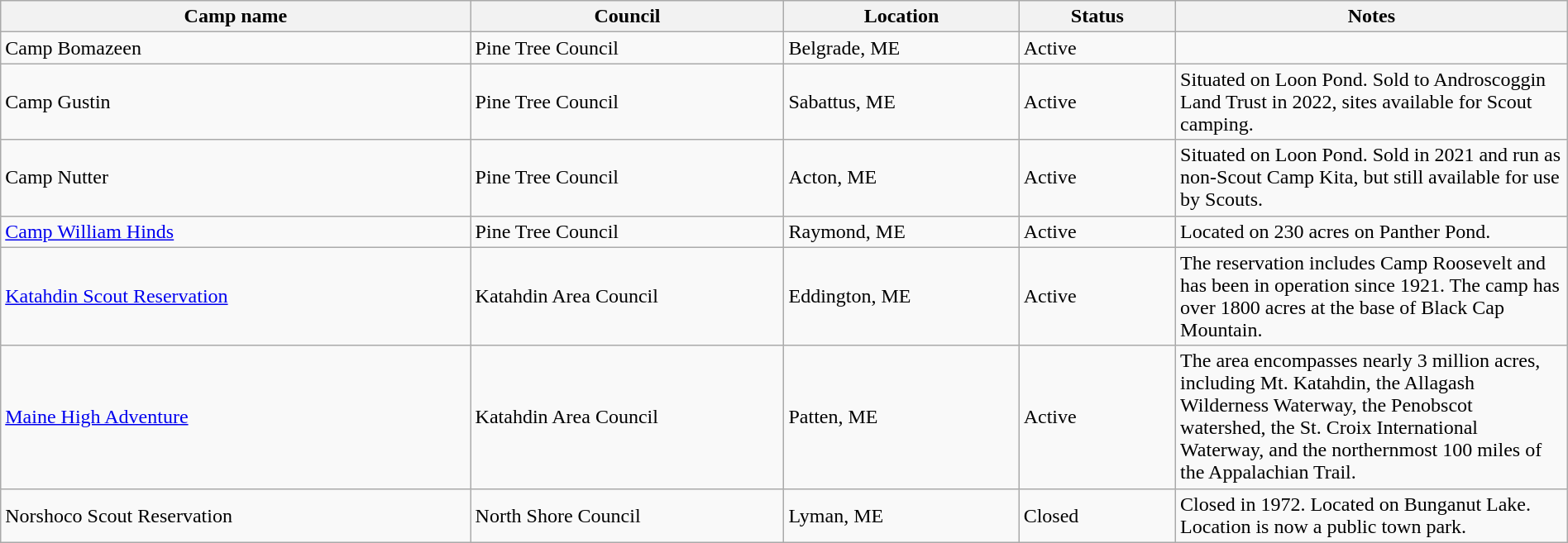<table class="wikitable sortable" border="1" width="100%">
<tr>
<th scope="col" width="30%">Camp name</th>
<th scope="col" width="20%">Council</th>
<th scope="col" width="15%">Location</th>
<th scope="col" width="10%">Status</th>
<th scope="col" width="25%"  class="unsortable">Notes</th>
</tr>
<tr>
<td>Camp Bomazeen</td>
<td>Pine Tree Council</td>
<td>Belgrade, ME</td>
<td>Active</td>
<td></td>
</tr>
<tr>
<td>Camp Gustin</td>
<td>Pine Tree Council</td>
<td>Sabattus, ME</td>
<td>Active</td>
<td>Situated on Loon Pond. Sold to Androscoggin Land Trust in 2022, sites available for Scout camping.</td>
</tr>
<tr>
<td>Camp Nutter</td>
<td>Pine Tree Council</td>
<td>Acton, ME</td>
<td>Active</td>
<td>Situated on Loon Pond. Sold in 2021 and run as non-Scout Camp Kita, but still available for use by Scouts.</td>
</tr>
<tr>
<td><a href='#'>Camp William Hinds</a></td>
<td>Pine Tree Council</td>
<td>Raymond, ME</td>
<td>Active</td>
<td>Located on 230 acres on Panther Pond.</td>
</tr>
<tr>
<td><a href='#'>Katahdin Scout Reservation</a></td>
<td>Katahdin Area Council</td>
<td>Eddington, ME</td>
<td>Active</td>
<td>The reservation includes Camp Roosevelt and has been in operation since 1921. The camp has over 1800 acres at the base of Black Cap Mountain.</td>
</tr>
<tr>
<td><a href='#'>Maine High Adventure</a></td>
<td>Katahdin Area Council</td>
<td>Patten, ME</td>
<td>Active</td>
<td>The area encompasses nearly 3 million acres, including Mt. Katahdin, the Allagash Wilderness Waterway, the Penobscot watershed, the St. Croix International Waterway, and the northernmost 100 miles of the Appalachian Trail.</td>
</tr>
<tr>
<td>Norshoco Scout Reservation</td>
<td>North Shore Council</td>
<td>Lyman, ME</td>
<td>Closed</td>
<td>Closed in 1972. Located on Bunganut Lake. Location is now a public town park.</td>
</tr>
</table>
